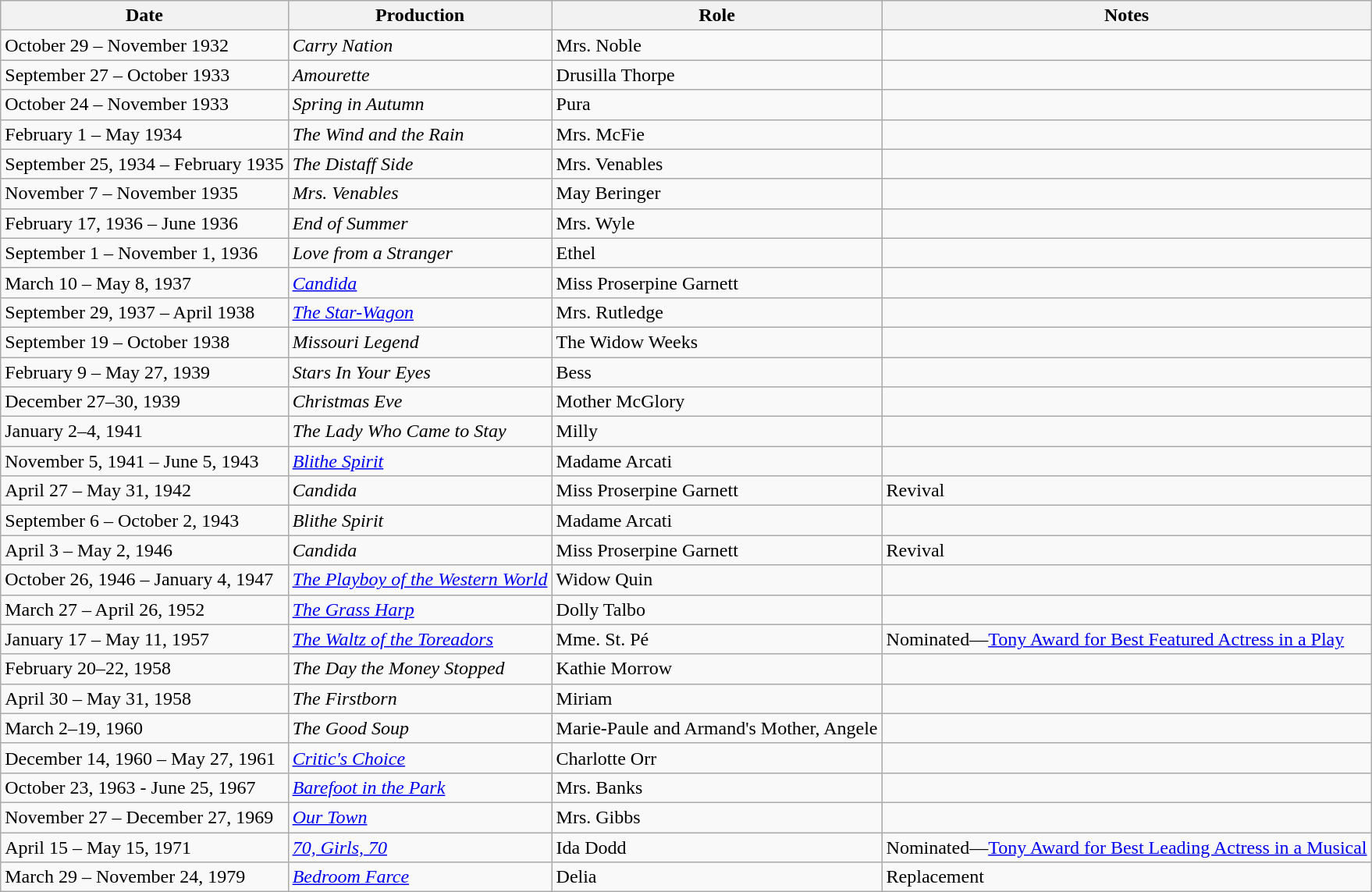<table class="wikitable sortable">
<tr>
<th>Date</th>
<th>Production</th>
<th>Role</th>
<th>Notes</th>
</tr>
<tr>
<td>October 29 – November 1932</td>
<td><em>Carry Nation</em></td>
<td>Mrs. Noble</td>
<td></td>
</tr>
<tr>
<td>September 27 – October 1933</td>
<td><em>Amourette</em></td>
<td>Drusilla Thorpe</td>
<td></td>
</tr>
<tr>
<td>October 24 – November 1933</td>
<td><em>Spring in Autumn</em></td>
<td>Pura</td>
<td></td>
</tr>
<tr>
<td>February 1 – May 1934</td>
<td><em>The Wind and the Rain</em></td>
<td>Mrs. McFie</td>
<td></td>
</tr>
<tr>
<td>September 25, 1934 – February 1935</td>
<td><em>The Distaff Side</em></td>
<td>Mrs. Venables</td>
<td></td>
</tr>
<tr>
<td>November 7 – November 1935</td>
<td><em>Mrs. Venables</em></td>
<td>May Beringer</td>
<td></td>
</tr>
<tr>
<td>February 17, 1936 – June 1936</td>
<td><em>End of Summer</em></td>
<td>Mrs. Wyle</td>
<td></td>
</tr>
<tr>
<td>September 1 – November 1, 1936</td>
<td><em>Love from a Stranger</em></td>
<td>Ethel</td>
<td></td>
</tr>
<tr>
<td>March 10 – May 8, 1937</td>
<td><em><a href='#'>Candida</a></em></td>
<td>Miss Proserpine Garnett</td>
<td></td>
</tr>
<tr>
<td>September 29, 1937 – April 1938</td>
<td><em><a href='#'>The Star-Wagon</a></em></td>
<td>Mrs. Rutledge</td>
<td></td>
</tr>
<tr>
<td>September 19 – October 1938</td>
<td><em>Missouri Legend</em></td>
<td>The Widow Weeks</td>
<td></td>
</tr>
<tr>
<td>February 9 – May 27, 1939</td>
<td><em>Stars In Your Eyes</em></td>
<td>Bess</td>
<td></td>
</tr>
<tr>
<td>December 27–30, 1939</td>
<td><em>Christmas Eve</em></td>
<td>Mother McGlory</td>
<td></td>
</tr>
<tr>
<td>January 2–4, 1941</td>
<td><em>The Lady Who Came to Stay</em></td>
<td>Milly</td>
<td></td>
</tr>
<tr>
<td>November 5, 1941 – June 5, 1943</td>
<td><em><a href='#'>Blithe Spirit</a></em></td>
<td>Madame Arcati</td>
<td></td>
</tr>
<tr>
<td>April 27 – May 31, 1942</td>
<td><em>Candida</em></td>
<td>Miss Proserpine Garnett</td>
<td>Revival</td>
</tr>
<tr>
<td>September 6 – October 2, 1943</td>
<td><em>Blithe Spirit</em></td>
<td>Madame Arcati</td>
<td></td>
</tr>
<tr>
<td>April 3 – May 2, 1946</td>
<td><em>Candida</em></td>
<td>Miss Proserpine Garnett</td>
<td>Revival</td>
</tr>
<tr>
<td>October 26, 1946 – January 4, 1947</td>
<td><em><a href='#'>The Playboy of the Western World</a></em></td>
<td>Widow Quin</td>
<td></td>
</tr>
<tr>
<td>March 27 – April 26, 1952</td>
<td><em><a href='#'>The Grass Harp</a></em></td>
<td>Dolly Talbo</td>
<td></td>
</tr>
<tr>
<td>January 17 – May 11, 1957</td>
<td><em><a href='#'>The Waltz of the Toreadors</a></em></td>
<td>Mme. St. Pé</td>
<td>Nominated—<a href='#'>Tony Award for Best Featured Actress in a Play</a></td>
</tr>
<tr>
<td>February 20–22, 1958</td>
<td><em>The Day the Money Stopped</em></td>
<td>Kathie Morrow</td>
<td></td>
</tr>
<tr>
<td>April 30 – May 31, 1958</td>
<td><em>The Firstborn</em></td>
<td>Miriam</td>
<td></td>
</tr>
<tr>
<td>March 2–19, 1960</td>
<td><em>The Good Soup</em></td>
<td>Marie-Paule and Armand's Mother, Angele</td>
<td></td>
</tr>
<tr>
<td>December 14, 1960 – May 27, 1961</td>
<td><em><a href='#'>Critic's Choice</a></em></td>
<td>Charlotte Orr</td>
<td></td>
</tr>
<tr>
<td>October 23, 1963 - June 25, 1967</td>
<td><em><a href='#'>Barefoot in the Park</a></em></td>
<td>Mrs. Banks</td>
<td></td>
</tr>
<tr>
<td>November 27 – December 27, 1969</td>
<td><em><a href='#'>Our Town</a></em></td>
<td>Mrs. Gibbs</td>
<td></td>
</tr>
<tr>
<td>April 15 – May 15, 1971</td>
<td><em><a href='#'>70, Girls, 70</a></em></td>
<td>Ida Dodd</td>
<td>Nominated—<a href='#'>Tony Award for Best Leading Actress in a Musical</a></td>
</tr>
<tr>
<td>March 29 – November 24, 1979</td>
<td><em><a href='#'>Bedroom Farce</a></em></td>
<td>Delia</td>
<td>Replacement</td>
</tr>
</table>
